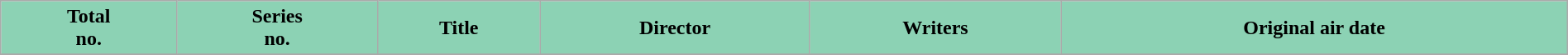<table class="wikitable plainrowheaderst" style="width:100%;">
<tr>
<th style="background:#8CD2B4; color:#000000;">Total<br>no.</th>
<th style="background:#8CD2B4; color:#000000;">Series<br>no.</th>
<th style="background:#8CD2B4; color:#000000;">Title</th>
<th style="background:#8CD2B4; color:#000000;">Director</th>
<th style="background:#8CD2B4; color:#000000;">Writers</th>
<th style="background:#8CD2B4; color:#000000;">Original air date</th>
</tr>
<tr>
</tr>
</table>
